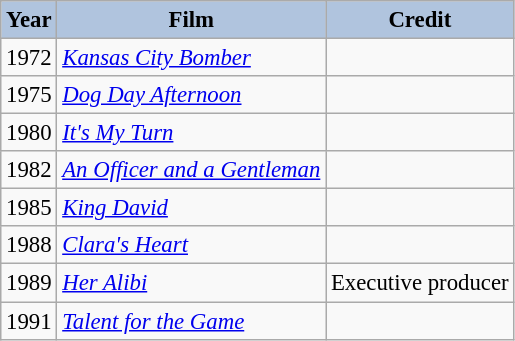<table class="wikitable" style="font-size:95%;">
<tr>
<th style="background:#B0C4DE;">Year</th>
<th style="background:#B0C4DE;">Film</th>
<th style="background:#B0C4DE;">Credit</th>
</tr>
<tr>
<td>1972</td>
<td><em><a href='#'>Kansas City Bomber</a></em></td>
<td></td>
</tr>
<tr>
<td>1975</td>
<td><em><a href='#'>Dog Day Afternoon</a></em></td>
<td></td>
</tr>
<tr>
<td>1980</td>
<td><em><a href='#'>It's My Turn</a></em></td>
<td></td>
</tr>
<tr>
<td>1982</td>
<td><em><a href='#'>An Officer and a Gentleman</a></em></td>
<td></td>
</tr>
<tr>
<td>1985</td>
<td><em><a href='#'>King David</a></em></td>
<td></td>
</tr>
<tr>
<td>1988</td>
<td><em><a href='#'>Clara's Heart</a></em></td>
<td></td>
</tr>
<tr>
<td>1989</td>
<td><em><a href='#'>Her Alibi</a></em></td>
<td>Executive producer</td>
</tr>
<tr>
<td>1991</td>
<td><em><a href='#'>Talent for the Game</a></em></td>
<td></td>
</tr>
</table>
